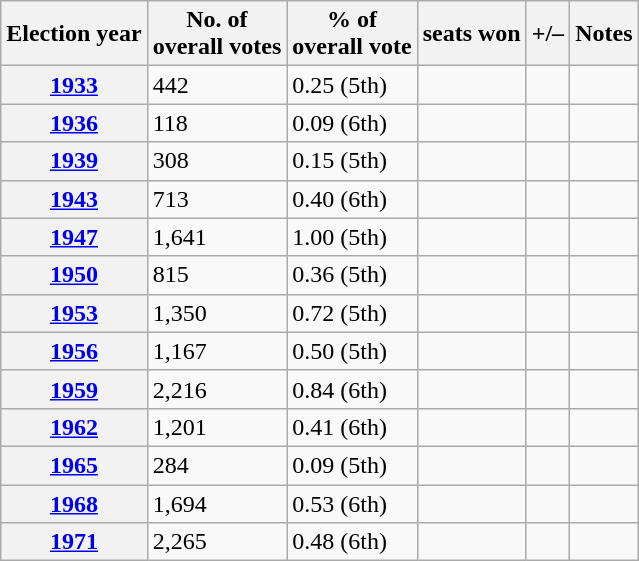<table class=wikitable>
<tr>
<th>Election year</th>
<th>No. of<br>overall votes</th>
<th>% of<br>overall vote</th>
<th>seats won</th>
<th>+/–</th>
<th>Notes</th>
</tr>
<tr>
<th><a href='#'>1933</a></th>
<td>442</td>
<td>0.25 (5th)</td>
<td></td>
<td></td>
<td></td>
</tr>
<tr>
<th><a href='#'>1936</a></th>
<td>118</td>
<td>0.09 (6th)</td>
<td></td>
<td></td>
<td></td>
</tr>
<tr>
<th><a href='#'>1939</a></th>
<td>308</td>
<td>0.15 (5th)</td>
<td></td>
<td></td>
<td></td>
</tr>
<tr>
<th><a href='#'>1943</a></th>
<td>713</td>
<td>0.40 (6th)</td>
<td></td>
<td></td>
<td></td>
</tr>
<tr>
<th><a href='#'>1947</a></th>
<td>1,641</td>
<td>1.00 (5th)</td>
<td></td>
<td></td>
<td></td>
</tr>
<tr>
<th><a href='#'>1950</a></th>
<td>815</td>
<td>0.36 (5th)</td>
<td></td>
<td></td>
<td></td>
</tr>
<tr>
<th><a href='#'>1953</a></th>
<td>1,350</td>
<td>0.72 (5th)</td>
<td></td>
<td></td>
<td></td>
</tr>
<tr>
<th><a href='#'>1956</a></th>
<td>1,167</td>
<td>0.50 (5th)</td>
<td></td>
<td></td>
<td></td>
</tr>
<tr>
<th><a href='#'>1959</a></th>
<td>2,216</td>
<td>0.84 (6th)</td>
<td></td>
<td></td>
<td></td>
</tr>
<tr>
<th><a href='#'>1962</a></th>
<td>1,201</td>
<td>0.41 (6th)</td>
<td></td>
<td></td>
<td></td>
</tr>
<tr>
<th><a href='#'>1965</a></th>
<td>284</td>
<td>0.09 (5th)</td>
<td></td>
<td></td>
<td></td>
</tr>
<tr>
<th><a href='#'>1968</a></th>
<td>1,694</td>
<td>0.53 (6th)</td>
<td></td>
<td></td>
<td></td>
</tr>
<tr>
<th><a href='#'>1971</a></th>
<td>2,265</td>
<td>0.48 (6th)</td>
<td></td>
<td></td>
<td></td>
</tr>
</table>
